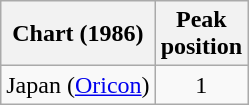<table class="wikitable sortable plainrowheaders">
<tr>
<th scope="col">Chart (1986)</th>
<th scope="col">Peak<br>position</th>
</tr>
<tr>
<td>Japan (<a href='#'>Oricon</a>)</td>
<td style="text-align:center;">1</td>
</tr>
</table>
